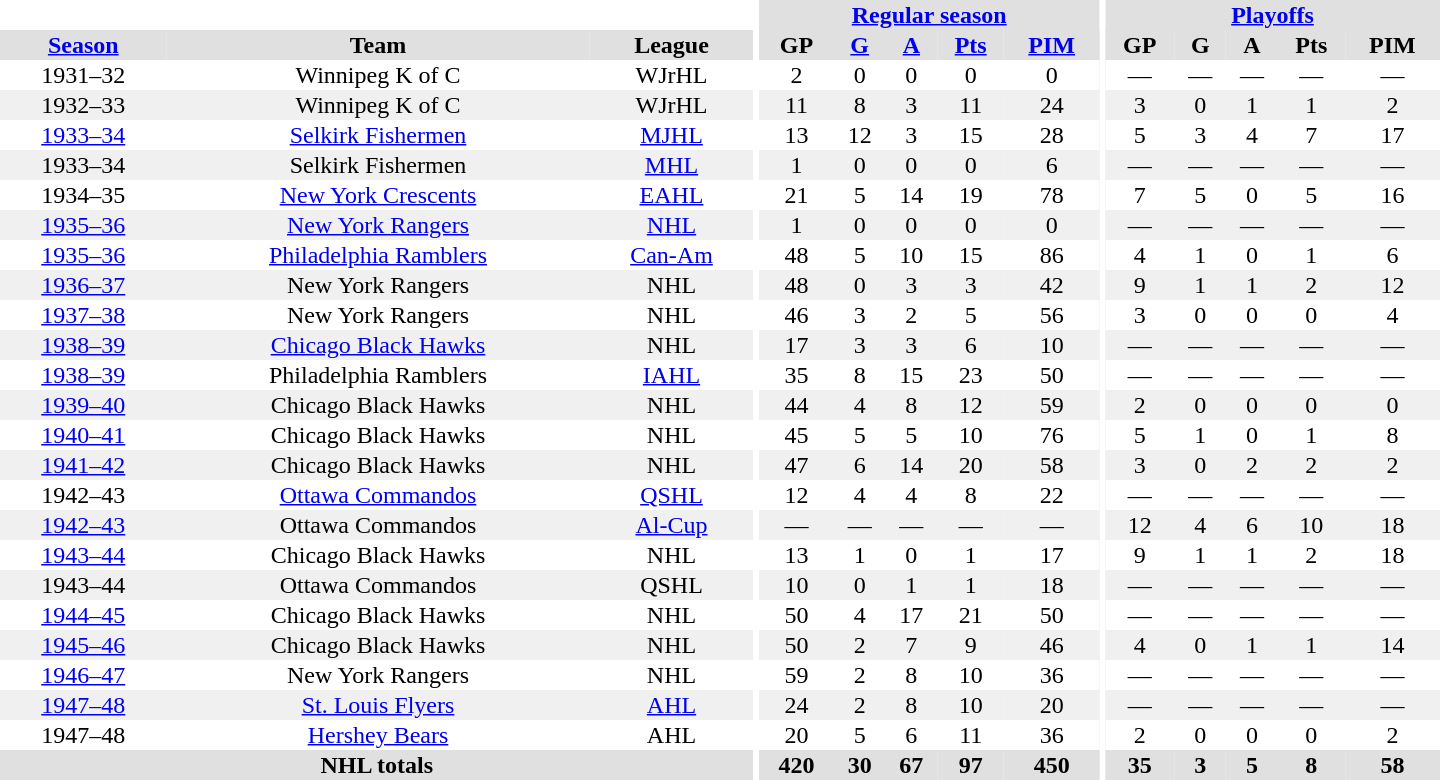<table border="0" cellpadding="1" cellspacing="0" style="text-align:center; width:60em">
<tr bgcolor="#e0e0e0">
<th colspan="3" bgcolor="#ffffff"></th>
<th rowspan="100" bgcolor="#ffffff"></th>
<th colspan="5"><a href='#'>Regular season</a></th>
<th rowspan="100" bgcolor="#ffffff"></th>
<th colspan="5"><a href='#'>Playoffs</a></th>
</tr>
<tr bgcolor="#e0e0e0">
<th><a href='#'>Season</a></th>
<th>Team</th>
<th>League</th>
<th>GP</th>
<th><a href='#'>G</a></th>
<th><a href='#'>A</a></th>
<th><a href='#'>Pts</a></th>
<th><a href='#'>PIM</a></th>
<th>GP</th>
<th>G</th>
<th>A</th>
<th>Pts</th>
<th>PIM</th>
</tr>
<tr>
<td>1931–32</td>
<td>Winnipeg K of C</td>
<td>WJrHL</td>
<td>2</td>
<td>0</td>
<td>0</td>
<td>0</td>
<td>0</td>
<td>—</td>
<td>—</td>
<td>—</td>
<td>—</td>
<td>—</td>
</tr>
<tr bgcolor="#f0f0f0">
<td>1932–33</td>
<td>Winnipeg K of C</td>
<td>WJrHL</td>
<td>11</td>
<td>8</td>
<td>3</td>
<td>11</td>
<td>24</td>
<td>3</td>
<td>0</td>
<td>1</td>
<td>1</td>
<td>2</td>
</tr>
<tr>
<td><a href='#'>1933–34</a></td>
<td><a href='#'>Selkirk Fishermen</a></td>
<td><a href='#'>MJHL</a></td>
<td>13</td>
<td>12</td>
<td>3</td>
<td>15</td>
<td>28</td>
<td>5</td>
<td>3</td>
<td>4</td>
<td>7</td>
<td>17</td>
</tr>
<tr bgcolor="#f0f0f0">
<td>1933–34</td>
<td>Selkirk Fishermen</td>
<td><a href='#'>MHL</a></td>
<td>1</td>
<td>0</td>
<td>0</td>
<td>0</td>
<td>6</td>
<td>—</td>
<td>—</td>
<td>—</td>
<td>—</td>
<td>—</td>
</tr>
<tr>
<td>1934–35</td>
<td><a href='#'>New York Crescents</a></td>
<td><a href='#'>EAHL</a></td>
<td>21</td>
<td>5</td>
<td>14</td>
<td>19</td>
<td>78</td>
<td>7</td>
<td>5</td>
<td>0</td>
<td>5</td>
<td>16</td>
</tr>
<tr bgcolor="#f0f0f0">
<td><a href='#'>1935–36</a></td>
<td><a href='#'>New York Rangers</a></td>
<td><a href='#'>NHL</a></td>
<td>1</td>
<td>0</td>
<td>0</td>
<td>0</td>
<td>0</td>
<td>—</td>
<td>—</td>
<td>—</td>
<td>—</td>
<td>—</td>
</tr>
<tr>
<td><a href='#'>1935–36</a></td>
<td><a href='#'>Philadelphia Ramblers</a></td>
<td><a href='#'>Can-Am</a></td>
<td>48</td>
<td>5</td>
<td>10</td>
<td>15</td>
<td>86</td>
<td>4</td>
<td>1</td>
<td>0</td>
<td>1</td>
<td>6</td>
</tr>
<tr bgcolor="#f0f0f0">
<td><a href='#'>1936–37</a></td>
<td>New York Rangers</td>
<td>NHL</td>
<td>48</td>
<td>0</td>
<td>3</td>
<td>3</td>
<td>42</td>
<td>9</td>
<td>1</td>
<td>1</td>
<td>2</td>
<td>12</td>
</tr>
<tr>
<td><a href='#'>1937–38</a></td>
<td>New York Rangers</td>
<td>NHL</td>
<td>46</td>
<td>3</td>
<td>2</td>
<td>5</td>
<td>56</td>
<td>3</td>
<td>0</td>
<td>0</td>
<td>0</td>
<td>4</td>
</tr>
<tr bgcolor="#f0f0f0">
<td><a href='#'>1938–39</a></td>
<td><a href='#'>Chicago Black Hawks</a></td>
<td>NHL</td>
<td>17</td>
<td>3</td>
<td>3</td>
<td>6</td>
<td>10</td>
<td>—</td>
<td>—</td>
<td>—</td>
<td>—</td>
<td>—</td>
</tr>
<tr>
<td><a href='#'>1938–39</a></td>
<td>Philadelphia Ramblers</td>
<td><a href='#'>IAHL</a></td>
<td>35</td>
<td>8</td>
<td>15</td>
<td>23</td>
<td>50</td>
<td>—</td>
<td>—</td>
<td>—</td>
<td>—</td>
<td>—</td>
</tr>
<tr bgcolor="#f0f0f0">
<td><a href='#'>1939–40</a></td>
<td>Chicago Black Hawks</td>
<td>NHL</td>
<td>44</td>
<td>4</td>
<td>8</td>
<td>12</td>
<td>59</td>
<td>2</td>
<td>0</td>
<td>0</td>
<td>0</td>
<td>0</td>
</tr>
<tr>
<td><a href='#'>1940–41</a></td>
<td>Chicago Black Hawks</td>
<td>NHL</td>
<td>45</td>
<td>5</td>
<td>5</td>
<td>10</td>
<td>76</td>
<td>5</td>
<td>1</td>
<td>0</td>
<td>1</td>
<td>8</td>
</tr>
<tr bgcolor="#f0f0f0">
<td><a href='#'>1941–42</a></td>
<td>Chicago Black Hawks</td>
<td>NHL</td>
<td>47</td>
<td>6</td>
<td>14</td>
<td>20</td>
<td>58</td>
<td>3</td>
<td>0</td>
<td>2</td>
<td>2</td>
<td>2</td>
</tr>
<tr>
<td>1942–43</td>
<td><a href='#'>Ottawa Commandos</a></td>
<td><a href='#'>QSHL</a></td>
<td>12</td>
<td>4</td>
<td>4</td>
<td>8</td>
<td>22</td>
<td>—</td>
<td>—</td>
<td>—</td>
<td>—</td>
<td>—</td>
</tr>
<tr bgcolor="#f0f0f0">
<td><a href='#'>1942–43</a></td>
<td>Ottawa Commandos</td>
<td><a href='#'>Al-Cup</a></td>
<td>—</td>
<td>—</td>
<td>—</td>
<td>—</td>
<td>—</td>
<td>12</td>
<td>4</td>
<td>6</td>
<td>10</td>
<td>18</td>
</tr>
<tr>
<td><a href='#'>1943–44</a></td>
<td>Chicago Black Hawks</td>
<td>NHL</td>
<td>13</td>
<td>1</td>
<td>0</td>
<td>1</td>
<td>17</td>
<td>9</td>
<td>1</td>
<td>1</td>
<td>2</td>
<td>18</td>
</tr>
<tr bgcolor="#f0f0f0">
<td>1943–44</td>
<td>Ottawa Commandos</td>
<td>QSHL</td>
<td>10</td>
<td>0</td>
<td>1</td>
<td>1</td>
<td>18</td>
<td>—</td>
<td>—</td>
<td>—</td>
<td>—</td>
<td>—</td>
</tr>
<tr>
<td><a href='#'>1944–45</a></td>
<td>Chicago Black Hawks</td>
<td>NHL</td>
<td>50</td>
<td>4</td>
<td>17</td>
<td>21</td>
<td>50</td>
<td>—</td>
<td>—</td>
<td>—</td>
<td>—</td>
<td>—</td>
</tr>
<tr bgcolor="#f0f0f0">
<td><a href='#'>1945–46</a></td>
<td>Chicago Black Hawks</td>
<td>NHL</td>
<td>50</td>
<td>2</td>
<td>7</td>
<td>9</td>
<td>46</td>
<td>4</td>
<td>0</td>
<td>1</td>
<td>1</td>
<td>14</td>
</tr>
<tr>
<td><a href='#'>1946–47</a></td>
<td>New York Rangers</td>
<td>NHL</td>
<td>59</td>
<td>2</td>
<td>8</td>
<td>10</td>
<td>36</td>
<td>—</td>
<td>—</td>
<td>—</td>
<td>—</td>
<td>—</td>
</tr>
<tr bgcolor="#f0f0f0">
<td><a href='#'>1947–48</a></td>
<td><a href='#'>St. Louis Flyers</a></td>
<td><a href='#'>AHL</a></td>
<td>24</td>
<td>2</td>
<td>8</td>
<td>10</td>
<td>20</td>
<td>—</td>
<td>—</td>
<td>—</td>
<td>—</td>
<td>—</td>
</tr>
<tr>
<td>1947–48</td>
<td><a href='#'>Hershey Bears</a></td>
<td>AHL</td>
<td>20</td>
<td>5</td>
<td>6</td>
<td>11</td>
<td>36</td>
<td>2</td>
<td>0</td>
<td>0</td>
<td>0</td>
<td>2</td>
</tr>
<tr bgcolor="#e0e0e0">
<th colspan="3">NHL totals</th>
<th>420</th>
<th>30</th>
<th>67</th>
<th>97</th>
<th>450</th>
<th>35</th>
<th>3</th>
<th>5</th>
<th>8</th>
<th>58</th>
</tr>
</table>
